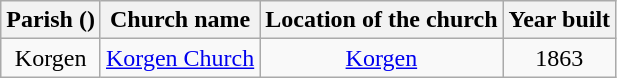<table class="wikitable" style="text-align:center">
<tr>
<th>Parish ()</th>
<th>Church name</th>
<th>Location of the church</th>
<th>Year built</th>
</tr>
<tr>
<td rowspan="1">Korgen</td>
<td><a href='#'>Korgen Church</a></td>
<td><a href='#'>Korgen</a></td>
<td>1863</td>
</tr>
</table>
